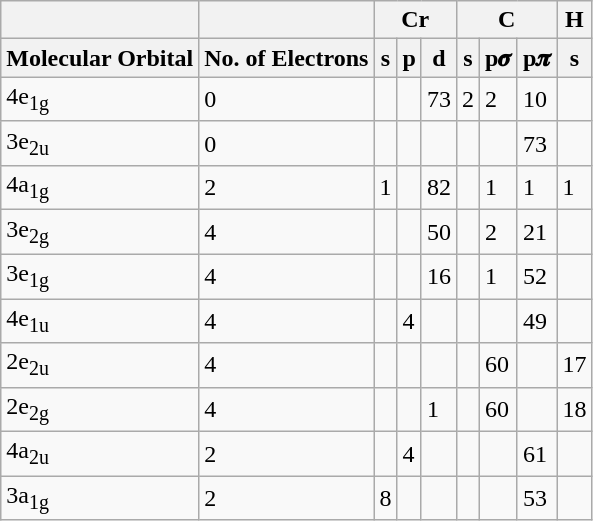<table class="wikitable">
<tr>
<th></th>
<th></th>
<th colspan="3">Cr</th>
<th colspan="3">C</th>
<th>H</th>
</tr>
<tr>
<th>Molecular Orbital</th>
<th>No. of Electrons</th>
<th>s</th>
<th>p</th>
<th>d</th>
<th>s</th>
<th>p𝝈</th>
<th>p𝝅</th>
<th>s</th>
</tr>
<tr>
<td>4e<sub>1g</sub></td>
<td>0</td>
<td></td>
<td></td>
<td>73</td>
<td>2</td>
<td>2</td>
<td>10</td>
<td></td>
</tr>
<tr>
<td>3e<sub>2u</sub></td>
<td>0</td>
<td></td>
<td></td>
<td></td>
<td></td>
<td></td>
<td>73</td>
<td></td>
</tr>
<tr>
<td>4a<sub>1g</sub></td>
<td>2</td>
<td>1</td>
<td></td>
<td>82</td>
<td></td>
<td>1</td>
<td>1</td>
<td>1</td>
</tr>
<tr>
<td>3e<sub>2g</sub></td>
<td>4</td>
<td></td>
<td></td>
<td>50</td>
<td></td>
<td>2</td>
<td>21</td>
<td></td>
</tr>
<tr>
<td>3e<sub>1g</sub></td>
<td>4</td>
<td></td>
<td></td>
<td>16</td>
<td></td>
<td>1</td>
<td>52</td>
<td></td>
</tr>
<tr>
<td>4e<sub>1u</sub></td>
<td>4</td>
<td></td>
<td>4</td>
<td></td>
<td></td>
<td></td>
<td>49</td>
<td></td>
</tr>
<tr>
<td>2e<sub>2u</sub></td>
<td>4</td>
<td></td>
<td></td>
<td></td>
<td></td>
<td>60</td>
<td></td>
<td>17</td>
</tr>
<tr>
<td>2e<sub>2g</sub></td>
<td>4</td>
<td></td>
<td></td>
<td>1</td>
<td></td>
<td>60</td>
<td></td>
<td>18</td>
</tr>
<tr>
<td>4a<sub>2u</sub></td>
<td>2</td>
<td></td>
<td>4</td>
<td></td>
<td></td>
<td></td>
<td>61</td>
<td></td>
</tr>
<tr>
<td>3a<sub>1g</sub></td>
<td>2</td>
<td>8</td>
<td></td>
<td></td>
<td></td>
<td></td>
<td>53</td>
<td></td>
</tr>
</table>
